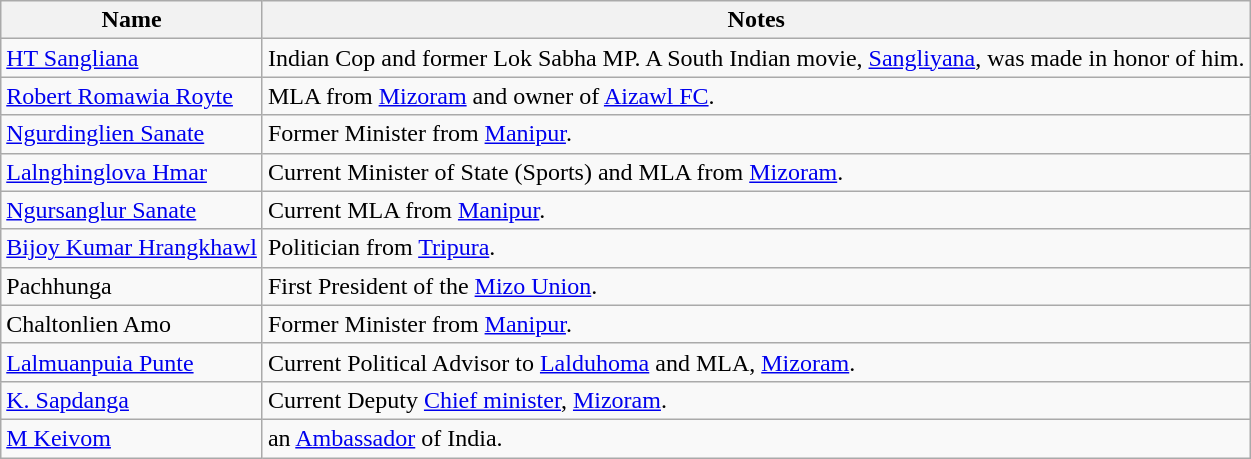<table class="wikitable">
<tr>
<th>Name</th>
<th>Notes</th>
</tr>
<tr>
<td><a href='#'>HT Sangliana</a></td>
<td>Indian Cop and former Lok Sabha MP. A South Indian movie, <a href='#'>Sangliyana</a>, was made in honor of him.</td>
</tr>
<tr>
<td><a href='#'>Robert Romawia Royte</a></td>
<td>MLA from <a href='#'>Mizoram</a> and owner of <a href='#'>Aizawl FC</a>.</td>
</tr>
<tr>
<td><a href='#'>Ngurdinglien Sanate</a></td>
<td>Former Minister from <a href='#'>Manipur</a>.</td>
</tr>
<tr>
<td><a href='#'>Lalnghinglova Hmar</a></td>
<td>Current Minister of State (Sports) and MLA from <a href='#'>Mizoram</a>.</td>
</tr>
<tr>
<td><a href='#'>Ngursanglur Sanate</a></td>
<td>Current MLA from <a href='#'>Manipur</a>.</td>
</tr>
<tr>
<td><a href='#'>Bijoy Kumar Hrangkhawl</a></td>
<td>Politician from <a href='#'>Tripura</a>.</td>
</tr>
<tr>
<td>Pachhunga</td>
<td>First President of the <a href='#'>Mizo Union</a>.</td>
</tr>
<tr>
<td>Chaltonlien Amo</td>
<td>Former Minister from <a href='#'>Manipur</a>.</td>
</tr>
<tr>
<td><a href='#'>Lalmuanpuia Punte</a></td>
<td>Current Political Advisor to <a href='#'>Lalduhoma</a> and MLA, <a href='#'>Mizoram</a>.</td>
</tr>
<tr>
<td><a href='#'>K. Sapdanga</a></td>
<td>Current Deputy <a href='#'>Chief minister</a>, <a href='#'>Mizoram</a>.</td>
</tr>
<tr>
<td><a href='#'>M Keivom</a></td>
<td>an <a href='#'>Ambassador</a> of India.</td>
</tr>
</table>
